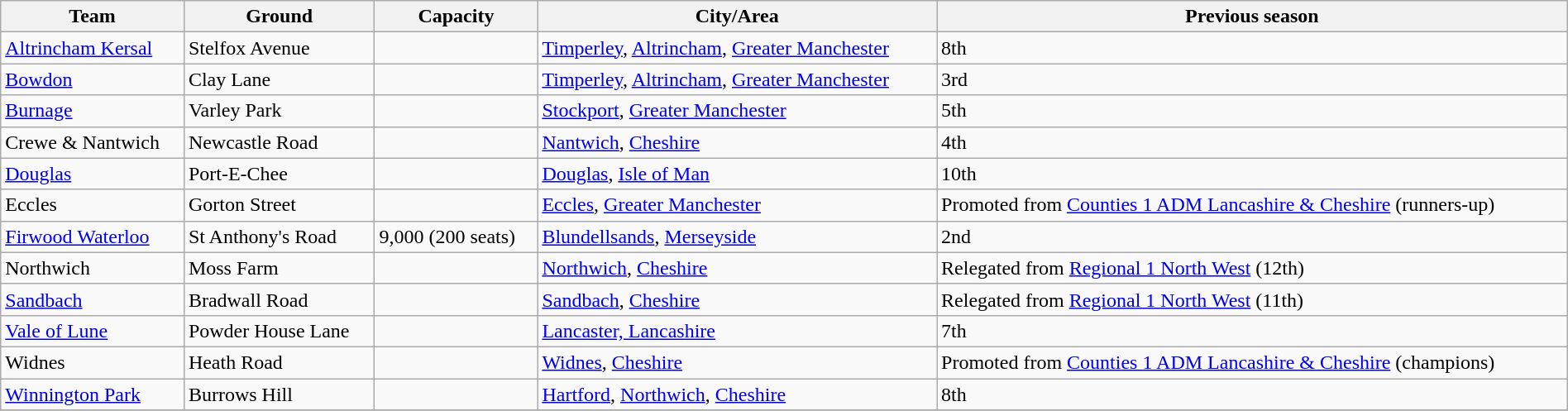<table class="wikitable sortable" width=100%>
<tr>
<th>Team</th>
<th>Ground</th>
<th>Capacity</th>
<th>City/Area</th>
<th>Previous season</th>
</tr>
<tr>
<td><a href='#'>Altrincham Kersal</a></td>
<td>Stelfox Avenue</td>
<td></td>
<td><a href='#'>Timperley</a>, <a href='#'>Altrincham</a>, <a href='#'>Greater Manchester</a></td>
<td>8th</td>
</tr>
<tr>
<td><a href='#'>Bowdon</a></td>
<td>Clay Lane</td>
<td></td>
<td><a href='#'>Timperley</a>, <a href='#'>Altrincham</a>, <a href='#'>Greater Manchester</a></td>
<td>3rd</td>
</tr>
<tr>
<td><a href='#'>Burnage</a></td>
<td>Varley Park</td>
<td></td>
<td><a href='#'>Stockport</a>, <a href='#'>Greater Manchester</a></td>
<td>5th</td>
</tr>
<tr>
<td>Crewe & Nantwich</td>
<td>Newcastle Road</td>
<td></td>
<td><a href='#'>Nantwich</a>, <a href='#'>Cheshire</a></td>
<td>4th</td>
</tr>
<tr>
<td><a href='#'>Douglas</a></td>
<td>Port-E-Chee</td>
<td></td>
<td><a href='#'>Douglas</a>, <a href='#'>Isle of Man</a></td>
<td>10th</td>
</tr>
<tr>
<td>Eccles</td>
<td>Gorton Street</td>
<td></td>
<td><a href='#'>Eccles</a>, <a href='#'>Greater Manchester</a></td>
<td>Promoted from <a href='#'>Counties 1 ADM Lancashire & Cheshire</a> (runners-up)</td>
</tr>
<tr>
<td><a href='#'>Firwood Waterloo</a></td>
<td>St Anthony's Road</td>
<td>9,000 (200 seats)</td>
<td><a href='#'>Blundellsands</a>, <a href='#'>Merseyside</a></td>
<td>2nd</td>
</tr>
<tr>
<td>Northwich</td>
<td>Moss Farm</td>
<td></td>
<td><a href='#'>Northwich</a>, <a href='#'>Cheshire</a></td>
<td>Relegated from <a href='#'>Regional 1 North West</a> (12th)</td>
</tr>
<tr>
<td><a href='#'>Sandbach</a></td>
<td>Bradwall Road</td>
<td></td>
<td><a href='#'>Sandbach</a>, <a href='#'>Cheshire</a></td>
<td>Relegated from <a href='#'>Regional 1 North West</a> (11th)</td>
</tr>
<tr>
<td><a href='#'>Vale of Lune</a></td>
<td>Powder House Lane</td>
<td></td>
<td><a href='#'>Lancaster, Lancashire</a></td>
<td>7th</td>
</tr>
<tr>
<td>Widnes</td>
<td>Heath Road</td>
<td></td>
<td><a href='#'>Widnes</a>, <a href='#'>Cheshire</a></td>
<td>Promoted from <a href='#'>Counties 1 ADM Lancashire & Cheshire</a> (champions)</td>
</tr>
<tr>
<td><a href='#'>Winnington Park</a></td>
<td>Burrows Hill</td>
<td></td>
<td><a href='#'>Hartford</a>, <a href='#'>Northwich</a>, <a href='#'>Cheshire</a></td>
<td>8th</td>
</tr>
<tr>
</tr>
</table>
